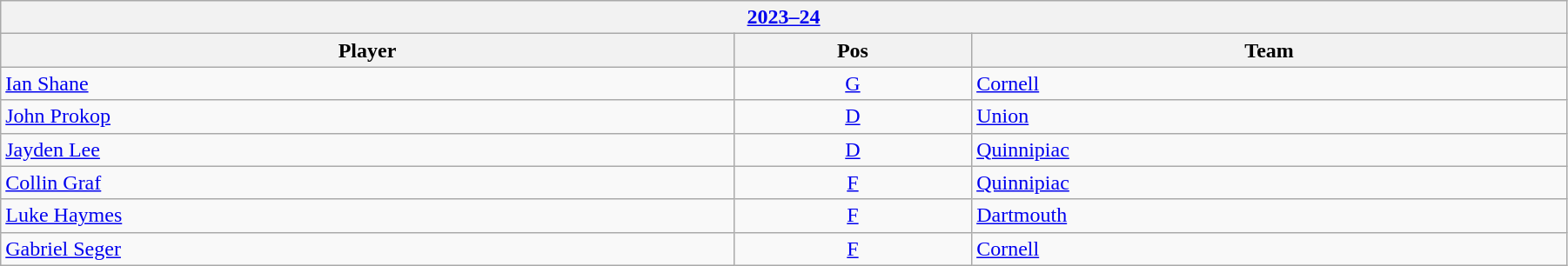<table class="wikitable" width=95%>
<tr>
<th colspan=3><a href='#'>2023–24</a></th>
</tr>
<tr>
<th>Player</th>
<th>Pos</th>
<th>Team</th>
</tr>
<tr>
<td><a href='#'>Ian Shane</a></td>
<td align=center><a href='#'>G</a></td>
<td><a href='#'>Cornell</a></td>
</tr>
<tr>
<td><a href='#'>John Prokop</a></td>
<td align=center><a href='#'>D</a></td>
<td><a href='#'>Union</a></td>
</tr>
<tr>
<td><a href='#'>Jayden Lee</a></td>
<td align=center><a href='#'>D</a></td>
<td><a href='#'>Quinnipiac</a></td>
</tr>
<tr>
<td><a href='#'>Collin Graf</a></td>
<td align=center><a href='#'>F</a></td>
<td><a href='#'>Quinnipiac</a></td>
</tr>
<tr>
<td><a href='#'>Luke Haymes</a></td>
<td align=center><a href='#'>F</a></td>
<td><a href='#'>Dartmouth</a></td>
</tr>
<tr>
<td><a href='#'>Gabriel Seger</a></td>
<td align=center><a href='#'>F</a></td>
<td><a href='#'>Cornell</a></td>
</tr>
</table>
